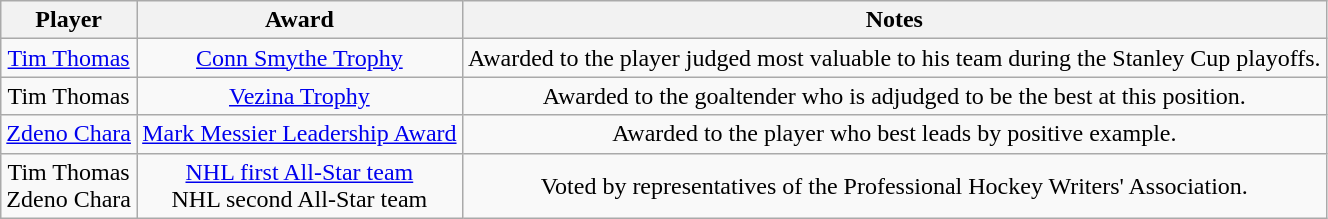<table class="wikitable" width="70%;">
<tr>
<th>Player</th>
<th>Award</th>
<th>Notes</th>
</tr>
<tr style="text-align:center;">
<td><a href='#'>Tim Thomas</a></td>
<td><a href='#'>Conn Smythe Trophy</a></td>
<td>Awarded to the player judged most valuable to his team during the Stanley Cup playoffs.</td>
</tr>
<tr style="text-align:center;">
<td>Tim Thomas</td>
<td><a href='#'>Vezina Trophy</a></td>
<td>Awarded to the goaltender who is adjudged to be the best at this position.</td>
</tr>
<tr style="text-align:center;">
<td><a href='#'>Zdeno Chara</a></td>
<td><a href='#'>Mark Messier Leadership Award</a></td>
<td>Awarded to the player who best leads by positive example.</td>
</tr>
<tr style="text-align:center;">
<td>Tim Thomas<br>Zdeno Chara</td>
<td><a href='#'>NHL first All-Star team</a><br>NHL second All-Star team</td>
<td>Voted by representatives of the Professional Hockey Writers' Association.</td>
</tr>
</table>
